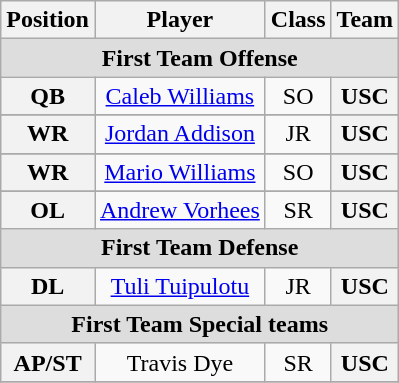<table class="wikitable">
<tr>
<th>Position</th>
<th>Player</th>
<th>Class</th>
<th>Team</th>
</tr>
<tr>
<td colspan="4" style="text-align:center; background:#ddd;"><strong>First Team Offense</strong></td>
</tr>
<tr style="text-align:center;">
<th rowspan="1">QB</th>
<td><a href='#'>Caleb Williams</a></td>
<td>SO</td>
<th style=>USC</th>
</tr>
<tr>
</tr>
<tr style="text-align:center;">
<th rowspan="1">WR</th>
<td><a href='#'>Jordan Addison</a></td>
<td>JR</td>
<th style=>USC</th>
</tr>
<tr>
</tr>
<tr style="text-align:center;">
<th rowspan="1">WR</th>
<td><a href='#'>Mario Williams</a></td>
<td>SO</td>
<th style=>USC</th>
</tr>
<tr>
</tr>
<tr style="text-align:center;">
<th rowspan="1">OL</th>
<td><a href='#'>Andrew Vorhees</a></td>
<td> SR</td>
<th style=>USC</th>
</tr>
<tr>
<td colspan="4" style="text-align:center; background:#ddd;"><strong>First Team Defense</strong></td>
</tr>
<tr style="text-align:center;">
<th rowspan="1">DL</th>
<td><a href='#'>Tuli Tuipulotu</a></td>
<td>JR</td>
<th style=>USC</th>
</tr>
<tr>
<td colspan="4" style="text-align:center; background:#ddd;"><strong>First Team Special teams</strong></td>
</tr>
<tr style="text-align:center;">
<th rowspan="1">AP/ST</th>
<td>Travis Dye</td>
<td> SR</td>
<th style=>USC</th>
</tr>
<tr>
</tr>
</table>
